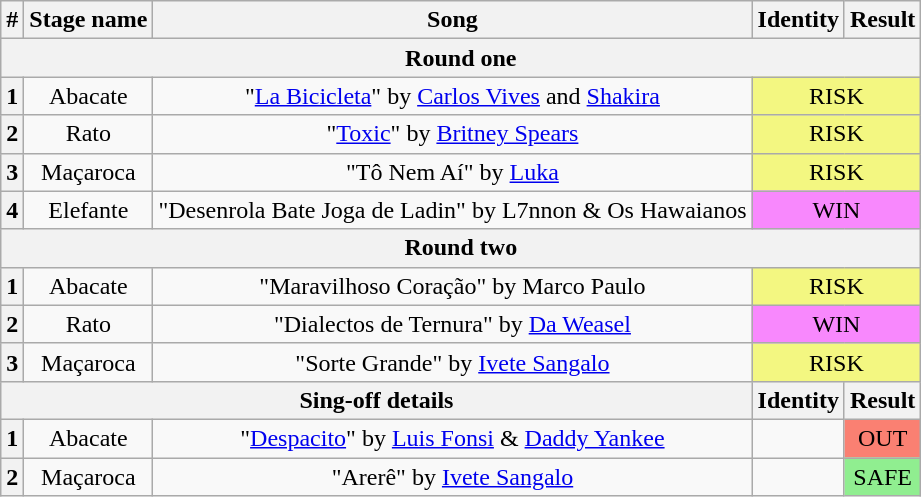<table class="wikitable plainrowheaders" style="text-align: center;">
<tr>
<th>#</th>
<th>Stage name</th>
<th>Song</th>
<th>Identity</th>
<th>Result</th>
</tr>
<tr>
<th colspan="5">Round one</th>
</tr>
<tr>
<th>1</th>
<td>Abacate</td>
<td>"<a href='#'>La Bicicleta</a>" by <a href='#'>Carlos Vives</a> and <a href='#'>Shakira</a></td>
<td colspan=2 bgcolor="F3F781">RISK</td>
</tr>
<tr>
<th>2</th>
<td>Rato</td>
<td>"<a href='#'>Toxic</a>" by <a href='#'>Britney Spears</a></td>
<td colspan=2 bgcolor="F3F781">RISK</td>
</tr>
<tr>
<th>3</th>
<td>Maçaroca</td>
<td>"Tô Nem Aí" by <a href='#'>Luka</a></td>
<td colspan=2 bgcolor="F3F781">RISK</td>
</tr>
<tr>
<th>4</th>
<td>Elefante</td>
<td>"Desenrola Bate Joga de Ladin" by L7nnon & Os Hawaianos</td>
<td colspan=2 bgcolor="#F888FD">WIN</td>
</tr>
<tr>
<th colspan="5">Round two</th>
</tr>
<tr>
<th>1</th>
<td>Abacate</td>
<td>"Maravilhoso Coração" by Marco Paulo</td>
<td colspan=2 bgcolor="F3F781">RISK</td>
</tr>
<tr>
<th>2</th>
<td>Rato</td>
<td>"Dialectos de Ternura" by <a href='#'>Da Weasel</a></td>
<td colspan=2 bgcolor="#F888FD">WIN</td>
</tr>
<tr>
<th>3</th>
<td>Maçaroca</td>
<td>"Sorte Grande" by <a href='#'>Ivete Sangalo</a></td>
<td colspan=2 bgcolor="F3F781">RISK</td>
</tr>
<tr>
<th colspan="3">Sing-off details</th>
<th>Identity</th>
<th>Result</th>
</tr>
<tr>
<th>1</th>
<td>Abacate</td>
<td>"<a href='#'>Despacito</a>" by <a href='#'>Luis Fonsi</a> & <a href='#'>Daddy Yankee</a></td>
<td></td>
<td bgcolor="salmon">OUT</td>
</tr>
<tr>
<th>2</th>
<td>Maçaroca</td>
<td>"Arerê" by <a href='#'>Ivete Sangalo</a></td>
<td></td>
<td bgcolor=lightgreen>SAFE</td>
</tr>
</table>
